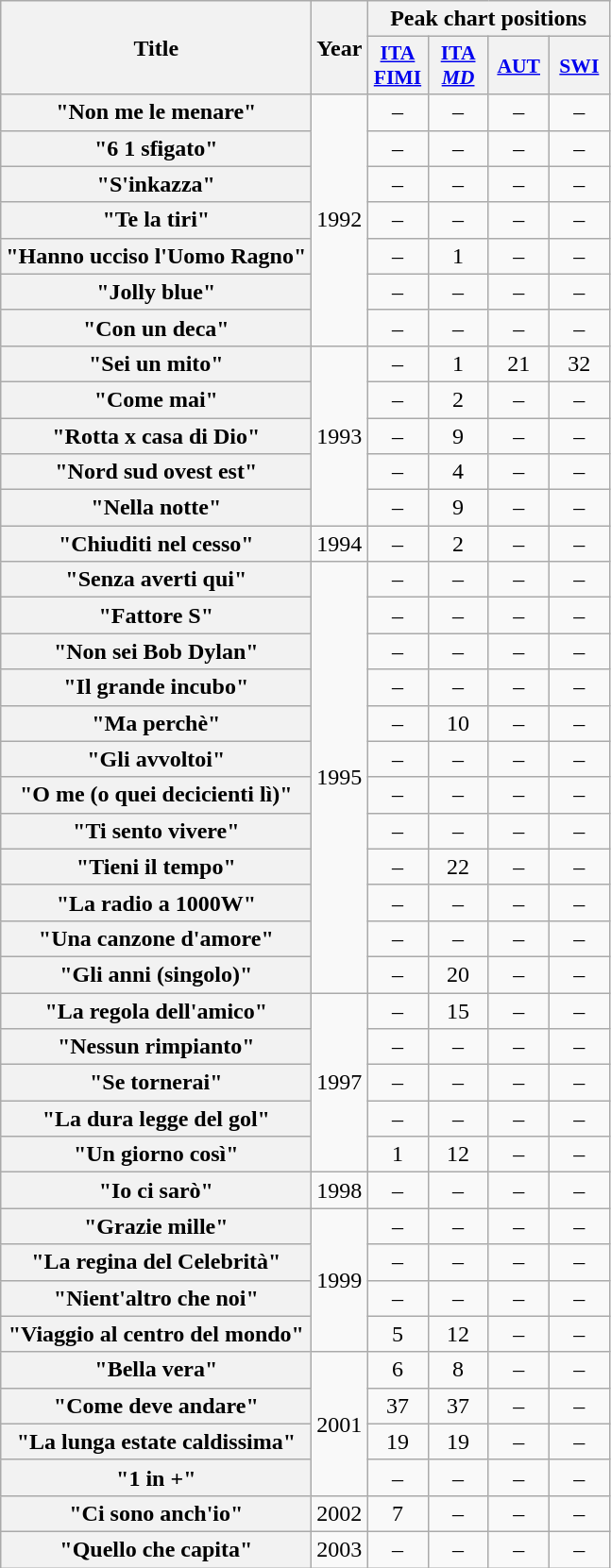<table class="wikitable plainrowheaders" style="text-align:center;">
<tr>
<th scope="col" rowspan="2">Title</th>
<th scope="col" rowspan="2">Year</th>
<th scope="col" colspan="4">Peak chart positions</th>
</tr>
<tr>
<th scope="col" style="width:2.5em;font-size:90%;"><a href='#'>ITA<br>FIMI</a><br></th>
<th scope="col" style="width:2.5em;font-size:90%;"><a href='#'>ITA<br><em>MD</em></a><br></th>
<th scope="col" style="width:2.5em;font-size:90%;"><a href='#'>AUT</a><br></th>
<th scope="col" style="width:2.5em;font-size:90%;"><a href='#'>SWI</a><br></th>
</tr>
<tr>
<th scope="row">"Non me le menare"</th>
<td rowspan=7>1992</td>
<td>–</td>
<td>–</td>
<td>–</td>
<td>–</td>
</tr>
<tr>
<th scope="row">"6 1 sfigato"</th>
<td>–</td>
<td>–</td>
<td>–</td>
<td>–</td>
</tr>
<tr>
<th scope="row">"S'inkazza"</th>
<td>–</td>
<td>–</td>
<td>–</td>
<td>–</td>
</tr>
<tr>
<th scope="row">"Te la tiri"</th>
<td>–</td>
<td>–</td>
<td>–</td>
<td>–</td>
</tr>
<tr>
<th scope="row">"Hanno ucciso l'Uomo Ragno"</th>
<td>–</td>
<td>1</td>
<td>–</td>
<td>–</td>
</tr>
<tr>
<th scope="row">"Jolly blue"</th>
<td>–</td>
<td>–</td>
<td>–</td>
<td>–</td>
</tr>
<tr>
<th scope="row">"Con un deca"</th>
<td>–</td>
<td>–</td>
<td>–</td>
<td>–</td>
</tr>
<tr>
<th scope="row">"Sei un mito"</th>
<td rowspan=5>1993</td>
<td>–</td>
<td>1</td>
<td>21</td>
<td>32</td>
</tr>
<tr>
<th scope="row">"Come mai"</th>
<td>–</td>
<td>2</td>
<td>–</td>
<td>–</td>
</tr>
<tr>
<th scope="row">"Rotta x casa di Dio"</th>
<td>–</td>
<td>9</td>
<td>–</td>
<td>–</td>
</tr>
<tr>
<th scope="row">"Nord sud ovest est"</th>
<td>–</td>
<td>4</td>
<td>–</td>
<td>–</td>
</tr>
<tr>
<th scope="row">"Nella notte"</th>
<td>–</td>
<td>9</td>
<td>–</td>
<td>–</td>
</tr>
<tr>
<th scope="row">"Chiuditi nel cesso"</th>
<td>1994</td>
<td>–</td>
<td>2</td>
<td>–</td>
<td>–</td>
</tr>
<tr>
<th scope="row">"Senza averti qui"</th>
<td rowspan=12>1995</td>
<td>–</td>
<td>–</td>
<td>–</td>
<td>–</td>
</tr>
<tr>
<th scope="row">"Fattore S"</th>
<td>–</td>
<td>–</td>
<td>–</td>
<td>–</td>
</tr>
<tr>
<th scope="row">"Non sei Bob Dylan"</th>
<td>–</td>
<td>–</td>
<td>–</td>
<td>–</td>
</tr>
<tr>
<th scope="row">"Il grande incubo"</th>
<td>–</td>
<td>–</td>
<td>–</td>
<td>–</td>
</tr>
<tr>
<th scope="row">"Ma perchè"</th>
<td>–</td>
<td>10</td>
<td>–</td>
<td>–</td>
</tr>
<tr>
<th scope="row">"Gli avvoltoi"</th>
<td>–</td>
<td>–</td>
<td>–</td>
<td>–</td>
</tr>
<tr>
<th scope="row">"O me (o quei decicienti lì)"</th>
<td>–</td>
<td>–</td>
<td>–</td>
<td>–</td>
</tr>
<tr>
<th scope="row">"Ti sento vivere"</th>
<td>–</td>
<td>–</td>
<td>–</td>
<td>–</td>
</tr>
<tr>
<th scope="row">"Tieni il tempo"</th>
<td>–</td>
<td>22</td>
<td>–</td>
<td>–</td>
</tr>
<tr>
<th scope="row">"La radio a 1000W"</th>
<td>–</td>
<td>–</td>
<td>–</td>
<td>–</td>
</tr>
<tr>
<th scope="row">"Una canzone d'amore"</th>
<td>–</td>
<td>–</td>
<td>–</td>
<td>–</td>
</tr>
<tr>
<th scope="row">"Gli anni (singolo)"</th>
<td>–</td>
<td>20</td>
<td>–</td>
<td>–</td>
</tr>
<tr>
<th scope="row">"La regola dell'amico"</th>
<td rowspan=5>1997</td>
<td>–</td>
<td>15</td>
<td>–</td>
<td>–</td>
</tr>
<tr>
<th scope="row">"Nessun rimpianto"</th>
<td>–</td>
<td>–</td>
<td>–</td>
<td>–</td>
</tr>
<tr>
<th scope="row">"Se tornerai"</th>
<td>–</td>
<td>–</td>
<td>–</td>
<td>–</td>
</tr>
<tr>
<th scope="row">"La dura legge del gol"</th>
<td>–</td>
<td>–</td>
<td>–</td>
<td>–</td>
</tr>
<tr>
<th scope="row">"Un giorno così"</th>
<td>1</td>
<td>12</td>
<td>–</td>
<td>–</td>
</tr>
<tr>
<th scope="row">"Io ci sarò"</th>
<td>1998</td>
<td>–</td>
<td>–</td>
<td>–</td>
<td>–</td>
</tr>
<tr>
<th scope="row">"Grazie mille"</th>
<td rowspan=4>1999</td>
<td>–</td>
<td>–</td>
<td>–</td>
<td>–</td>
</tr>
<tr>
<th scope="row">"La regina del Celebrità"</th>
<td>–</td>
<td>–</td>
<td>–</td>
<td>–</td>
</tr>
<tr>
<th scope="row">"Nient'altro che noi"</th>
<td>–</td>
<td>–</td>
<td>–</td>
<td>–</td>
</tr>
<tr>
<th scope="row">"Viaggio al centro del mondo"</th>
<td>5</td>
<td>12</td>
<td>–</td>
<td>–</td>
</tr>
<tr>
<th scope="row">"Bella vera"</th>
<td rowspan=4>2001</td>
<td>6</td>
<td>8</td>
<td>–</td>
<td>–</td>
</tr>
<tr>
<th scope="row">"Come deve andare"</th>
<td>37</td>
<td>37</td>
<td>–</td>
<td>–</td>
</tr>
<tr>
<th scope="row">"La lunga estate caldissima"</th>
<td>19</td>
<td>19</td>
<td>–</td>
<td>–</td>
</tr>
<tr>
<th scope="row">"1 in +"</th>
<td>–</td>
<td>–</td>
<td>–</td>
<td>–</td>
</tr>
<tr>
<th scope="row">"Ci sono anch'io"</th>
<td>2002</td>
<td>7</td>
<td>–</td>
<td>–</td>
<td>–</td>
</tr>
<tr>
<th scope="row">"Quello che capita"</th>
<td>2003</td>
<td>–</td>
<td>–</td>
<td>–</td>
<td>–</td>
</tr>
</table>
